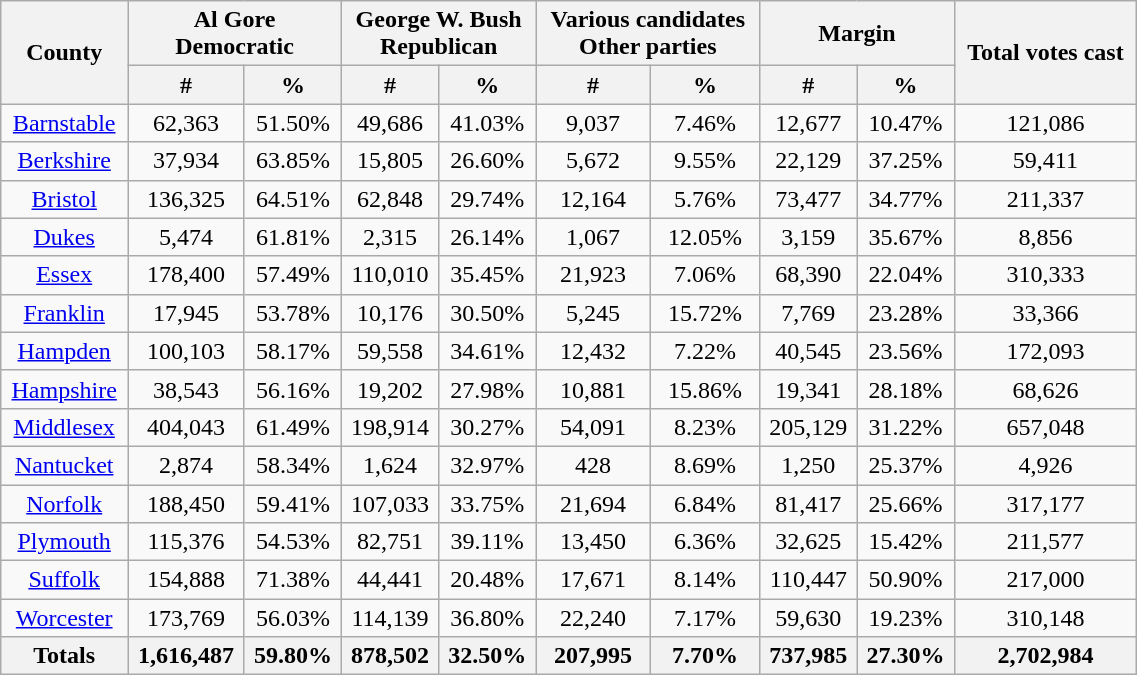<table width="60%"  class="wikitable sortable" style="text-align:center">
<tr>
<th style="text-align:center;" rowspan="2">County</th>
<th style="text-align:center;" colspan="2">Al Gore<br>Democratic</th>
<th style="text-align:center;" colspan="2">George W. Bush<br>Republican</th>
<th style="text-align:center;" colspan="2">Various candidates<br>Other parties</th>
<th style="text-align:center;" colspan="2">Margin</th>
<th style="text-align:center;" rowspan="2">Total votes cast</th>
</tr>
<tr>
<th style="text-align:center;" data-sort-type="number">#</th>
<th style="text-align:center;" data-sort-type="number">%</th>
<th style="text-align:center;" data-sort-type="number">#</th>
<th style="text-align:center;" data-sort-type="number">%</th>
<th style="text-align:center;" data-sort-type="number">#</th>
<th style="text-align:center;" data-sort-type="number">%</th>
<th style="text-align:center;" data-sort-type="number">#</th>
<th style="text-align:center;" data-sort-type="number">%</th>
</tr>
<tr style="text-align:center;">
<td><a href='#'>Barnstable</a></td>
<td>62,363</td>
<td>51.50%</td>
<td>49,686</td>
<td>41.03%</td>
<td>9,037</td>
<td>7.46%</td>
<td>12,677</td>
<td>10.47%</td>
<td>121,086</td>
</tr>
<tr style="text-align:center;">
<td><a href='#'>Berkshire</a></td>
<td>37,934</td>
<td>63.85%</td>
<td>15,805</td>
<td>26.60%</td>
<td>5,672</td>
<td>9.55%</td>
<td>22,129</td>
<td>37.25%</td>
<td>59,411</td>
</tr>
<tr style="text-align:center;">
<td><a href='#'>Bristol</a></td>
<td>136,325</td>
<td>64.51%</td>
<td>62,848</td>
<td>29.74%</td>
<td>12,164</td>
<td>5.76%</td>
<td>73,477</td>
<td>34.77%</td>
<td>211,337</td>
</tr>
<tr style="text-align:center;">
<td><a href='#'>Dukes</a></td>
<td>5,474</td>
<td>61.81%</td>
<td>2,315</td>
<td>26.14%</td>
<td>1,067</td>
<td>12.05%</td>
<td>3,159</td>
<td>35.67%</td>
<td>8,856</td>
</tr>
<tr style="text-align:center;">
<td><a href='#'>Essex</a></td>
<td>178,400</td>
<td>57.49%</td>
<td>110,010</td>
<td>35.45%</td>
<td>21,923</td>
<td>7.06%</td>
<td>68,390</td>
<td>22.04%</td>
<td>310,333</td>
</tr>
<tr style="text-align:center;">
<td><a href='#'>Franklin</a></td>
<td>17,945</td>
<td>53.78%</td>
<td>10,176</td>
<td>30.50%</td>
<td>5,245</td>
<td>15.72%</td>
<td>7,769</td>
<td>23.28%</td>
<td>33,366</td>
</tr>
<tr style="text-align:center;">
<td><a href='#'>Hampden</a></td>
<td>100,103</td>
<td>58.17%</td>
<td>59,558</td>
<td>34.61%</td>
<td>12,432</td>
<td>7.22%</td>
<td>40,545</td>
<td>23.56%</td>
<td>172,093</td>
</tr>
<tr style="text-align:center;">
<td><a href='#'>Hampshire</a></td>
<td>38,543</td>
<td>56.16%</td>
<td>19,202</td>
<td>27.98%</td>
<td>10,881</td>
<td>15.86%</td>
<td>19,341</td>
<td>28.18%</td>
<td>68,626</td>
</tr>
<tr style="text-align:center;">
<td><a href='#'>Middlesex</a></td>
<td>404,043</td>
<td>61.49%</td>
<td>198,914</td>
<td>30.27%</td>
<td>54,091</td>
<td>8.23%</td>
<td>205,129</td>
<td>31.22%</td>
<td>657,048</td>
</tr>
<tr style="text-align:center;">
<td><a href='#'>Nantucket</a></td>
<td>2,874</td>
<td>58.34%</td>
<td>1,624</td>
<td>32.97%</td>
<td>428</td>
<td>8.69%</td>
<td>1,250</td>
<td>25.37%</td>
<td>4,926</td>
</tr>
<tr style="text-align:center;">
<td><a href='#'>Norfolk</a></td>
<td>188,450</td>
<td>59.41%</td>
<td>107,033</td>
<td>33.75%</td>
<td>21,694</td>
<td>6.84%</td>
<td>81,417</td>
<td>25.66%</td>
<td>317,177</td>
</tr>
<tr style="text-align:center;">
<td><a href='#'>Plymouth</a></td>
<td>115,376</td>
<td>54.53%</td>
<td>82,751</td>
<td>39.11%</td>
<td>13,450</td>
<td>6.36%</td>
<td>32,625</td>
<td>15.42%</td>
<td>211,577</td>
</tr>
<tr style="text-align:center;">
<td><a href='#'>Suffolk</a></td>
<td>154,888</td>
<td>71.38%</td>
<td>44,441</td>
<td>20.48%</td>
<td>17,671</td>
<td>8.14%</td>
<td>110,447</td>
<td>50.90%</td>
<td>217,000</td>
</tr>
<tr style="text-align:center;">
<td><a href='#'>Worcester</a></td>
<td>173,769</td>
<td>56.03%</td>
<td>114,139</td>
<td>36.80%</td>
<td>22,240</td>
<td>7.17%</td>
<td>59,630</td>
<td>19.23%</td>
<td>310,148</td>
</tr>
<tr>
<th>Totals</th>
<th>1,616,487</th>
<th>59.80%</th>
<th>878,502</th>
<th>32.50%</th>
<th>207,995</th>
<th>7.70%</th>
<th>737,985</th>
<th>27.30%</th>
<th>2,702,984</th>
</tr>
</table>
